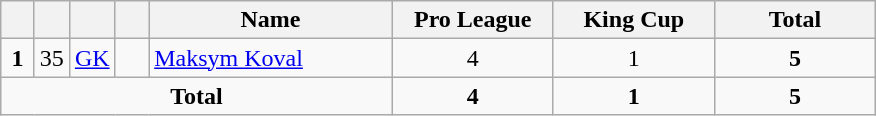<table class="wikitable" style="text-align:center">
<tr>
<th width=15></th>
<th width=15></th>
<th width=15></th>
<th width=15></th>
<th width=155>Name</th>
<th width=100>Pro League</th>
<th width=100>King Cup</th>
<th width=100>Total</th>
</tr>
<tr>
<td><strong>1</strong></td>
<td>35</td>
<td><a href='#'>GK</a></td>
<td></td>
<td align=left><a href='#'>Maksym Koval</a></td>
<td>4</td>
<td>1</td>
<td><strong>5</strong></td>
</tr>
<tr>
<td colspan=5><strong>Total</strong></td>
<td><strong>4</strong></td>
<td><strong>1</strong></td>
<td><strong>5</strong></td>
</tr>
</table>
